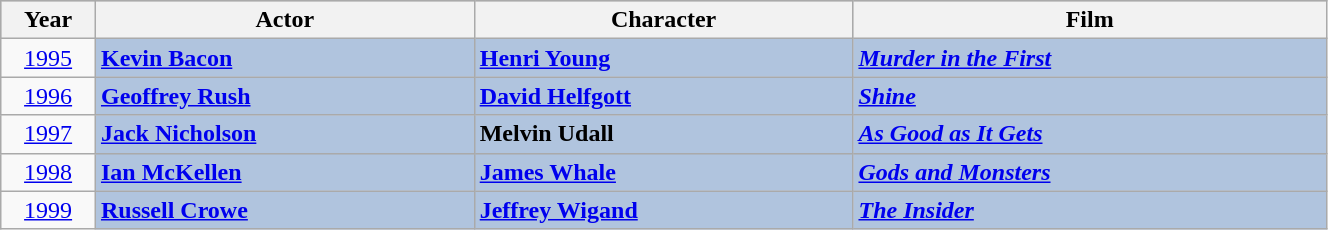<table class="wikitable" width="70%">
<tr style="background:#bebebe;">
<th style="width:5%;">Year</th>
<th style="width:20%;">Actor</th>
<th style="width:20%;">Character</th>
<th style="width:25%;">Film</th>
</tr>
<tr>
<td rowspan="1" style="text-align:center;"><a href='#'>1995</a></td>
<td style="background:#B0C4DE;"><strong><a href='#'>Kevin Bacon</a></strong></td>
<td style="background:#B0C4DE;"><strong><a href='#'>Henri Young</a></strong></td>
<td style="background:#B0C4DE;"><strong><em><a href='#'>Murder in the First</a></em></strong></td>
</tr>
<tr>
<td rowspan="1" style="text-align:center;"><a href='#'>1996</a></td>
<td style="background:#B0C4DE;"><strong><a href='#'>Geoffrey Rush</a></strong></td>
<td style="background:#B0C4DE;"><strong><a href='#'>David Helfgott</a></strong></td>
<td style="background:#B0C4DE;"><strong><em><a href='#'>Shine</a></em></strong></td>
</tr>
<tr>
<td rowspan="1" style="text-align:center;"><a href='#'>1997</a></td>
<td style="background:#B0C4DE;"><strong><a href='#'>Jack Nicholson</a></strong></td>
<td style="background:#B0C4DE;"><strong>Melvin Udall</strong></td>
<td style="background:#B0C4DE;"><strong><em><a href='#'>As Good as It Gets</a></em></strong></td>
</tr>
<tr>
<td rowspan="1" style="text-align:center;"><a href='#'>1998</a></td>
<td style="background:#B0C4DE;"><strong><a href='#'>Ian McKellen</a></strong></td>
<td style="background:#B0C4DE;"><strong><a href='#'>James Whale</a></strong></td>
<td style="background:#B0C4DE;"><strong><em><a href='#'>Gods and Monsters</a></em></strong></td>
</tr>
<tr>
<td rowspan="1" style="text-align:center;"><a href='#'>1999</a></td>
<td style="background:#B0C4DE;"><strong><a href='#'>Russell Crowe</a></strong></td>
<td style="background:#B0C4DE;"><strong><a href='#'>Jeffrey Wigand</a></strong></td>
<td style="background:#B0C4DE;"><strong><em><a href='#'>The Insider</a></em></strong></td>
</tr>
</table>
